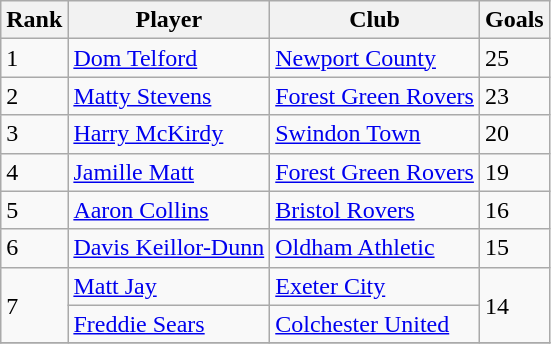<table class="wikitable" style="text-align:left">
<tr>
<th>Rank</th>
<th>Player</th>
<th>Club</th>
<th>Goals</th>
</tr>
<tr>
<td rowspan="1">1</td>
<td align=left> <a href='#'>Dom Telford</a></td>
<td align=left><a href='#'>Newport County</a></td>
<td rowspan="1">25</td>
</tr>
<tr>
<td rowspan="1">2</td>
<td align=left> <a href='#'>Matty Stevens</a></td>
<td align=left><a href='#'>Forest Green Rovers</a></td>
<td rowspan="1">23</td>
</tr>
<tr>
<td rowspan="1">3</td>
<td align=left> <a href='#'>Harry McKirdy</a></td>
<td align=left><a href='#'>Swindon Town</a></td>
<td rowspan="1">20</td>
</tr>
<tr>
<td rowspan="1">4</td>
<td align=left> <a href='#'>Jamille Matt</a></td>
<td align=left><a href='#'>Forest Green Rovers</a></td>
<td rowspan="1">19</td>
</tr>
<tr>
<td rowspan="1">5</td>
<td align=left> <a href='#'>Aaron Collins</a></td>
<td align=left><a href='#'>Bristol Rovers</a></td>
<td rowspan="1">16</td>
</tr>
<tr>
<td rowspan="1">6</td>
<td align=left> <a href='#'>Davis Keillor-Dunn</a></td>
<td align=left><a href='#'>Oldham Athletic</a></td>
<td rowspan="1">15</td>
</tr>
<tr>
<td rowspan="2">7</td>
<td align=left> <a href='#'>Matt Jay</a></td>
<td align=left><a href='#'>Exeter City</a></td>
<td rowspan="2">14</td>
</tr>
<tr>
<td align=left> <a href='#'>Freddie Sears</a></td>
<td align=left><a href='#'>Colchester United</a></td>
</tr>
<tr>
</tr>
</table>
